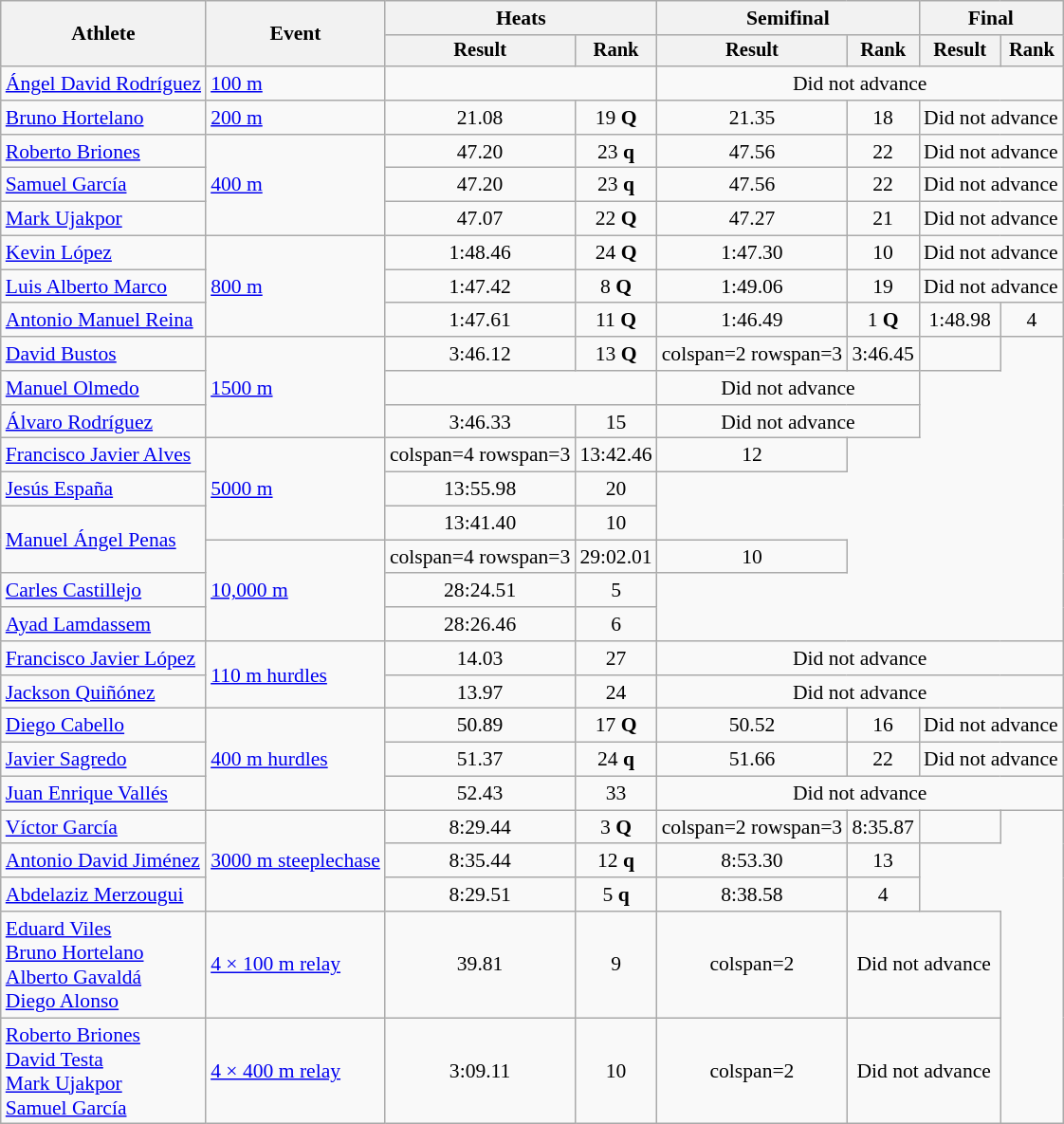<table class="wikitable" style="font-size:90%">
<tr>
<th rowspan="2">Athlete</th>
<th rowspan="2">Event</th>
<th colspan="2">Heats</th>
<th colspan="2">Semifinal</th>
<th colspan="2">Final</th>
</tr>
<tr style="font-size:95%">
<th>Result</th>
<th>Rank</th>
<th>Result</th>
<th>Rank</th>
<th>Result</th>
<th>Rank</th>
</tr>
<tr align=center>
<td align=left><a href='#'>Ángel David Rodríguez</a></td>
<td align=left><a href='#'>100 m</a></td>
<td colspan=2></td>
<td colspan=4>Did not advance</td>
</tr>
<tr align=center>
<td align=left><a href='#'>Bruno Hortelano</a></td>
<td align=left><a href='#'>200 m</a></td>
<td>21.08</td>
<td>19 <strong>Q</strong></td>
<td>21.35</td>
<td>18</td>
<td colspan=2>Did not advance</td>
</tr>
<tr align=center>
<td align=left><a href='#'>Roberto Briones</a></td>
<td align=left rowspan=3><a href='#'>400 m</a></td>
<td>47.20</td>
<td>23 <strong>q</strong></td>
<td>47.56</td>
<td>22</td>
<td colspan=2>Did not advance</td>
</tr>
<tr align=center>
<td align=left><a href='#'>Samuel García</a></td>
<td>47.20</td>
<td>23 <strong>q</strong></td>
<td>47.56</td>
<td>22</td>
<td colspan=2>Did not advance</td>
</tr>
<tr align=center>
<td align=left><a href='#'>Mark Ujakpor</a></td>
<td>47.07</td>
<td>22 <strong>Q</strong></td>
<td>47.27</td>
<td>21</td>
<td colspan=2>Did not advance</td>
</tr>
<tr align=center>
<td align=left><a href='#'>Kevin López</a></td>
<td align=left rowspan=3><a href='#'>800 m</a></td>
<td>1:48.46</td>
<td>24 <strong>Q</strong></td>
<td>1:47.30</td>
<td>10</td>
<td colspan=2>Did not advance</td>
</tr>
<tr align=center>
<td align=left><a href='#'>Luis Alberto Marco</a></td>
<td>1:47.42</td>
<td>8 <strong>Q</strong></td>
<td>1:49.06</td>
<td>19</td>
<td colspan=2>Did not advance</td>
</tr>
<tr align=center>
<td align=left><a href='#'>Antonio Manuel Reina</a></td>
<td>1:47.61</td>
<td>11 <strong>Q</strong></td>
<td>1:46.49</td>
<td>1 <strong>Q</strong></td>
<td>1:48.98</td>
<td>4</td>
</tr>
<tr align=center>
<td align=left><a href='#'>David Bustos</a></td>
<td align=left rowspan=3><a href='#'>1500 m</a></td>
<td>3:46.12</td>
<td>13 <strong>Q</strong></td>
<td>colspan=2 rowspan=3 </td>
<td>3:46.45</td>
<td></td>
</tr>
<tr align=center>
<td align=left><a href='#'>Manuel Olmedo</a></td>
<td colspan=2></td>
<td colspan=2>Did not advance</td>
</tr>
<tr align=center>
<td align=left><a href='#'>Álvaro Rodríguez</a></td>
<td>3:46.33</td>
<td>15</td>
<td colspan=2>Did not advance</td>
</tr>
<tr align=center>
<td align=left><a href='#'>Francisco Javier Alves</a></td>
<td align=left rowspan=3><a href='#'>5000 m</a></td>
<td>colspan=4 rowspan=3 </td>
<td>13:42.46</td>
<td>12</td>
</tr>
<tr align=center>
<td align=left><a href='#'>Jesús España</a></td>
<td>13:55.98</td>
<td>20</td>
</tr>
<tr align=center>
<td align=left rowspan=2><a href='#'>Manuel Ángel Penas</a></td>
<td>13:41.40</td>
<td>10</td>
</tr>
<tr align=center>
<td align=left rowspan=3><a href='#'>10,000 m</a></td>
<td>colspan=4 rowspan=3 </td>
<td>29:02.01</td>
<td>10</td>
</tr>
<tr align=center>
<td align=left><a href='#'>Carles Castillejo</a></td>
<td>28:24.51</td>
<td>5</td>
</tr>
<tr align=center>
<td align=left><a href='#'>Ayad Lamdassem</a></td>
<td>28:26.46</td>
<td>6</td>
</tr>
<tr align=center>
<td align=left><a href='#'>Francisco Javier López</a></td>
<td align=left rowspan=2><a href='#'>110 m hurdles</a></td>
<td>14.03</td>
<td>27</td>
<td colspan=4>Did not advance</td>
</tr>
<tr align=center>
<td align=left><a href='#'>Jackson Quiñónez</a></td>
<td>13.97</td>
<td>24</td>
<td colspan=4>Did not advance</td>
</tr>
<tr align=center>
<td align=left><a href='#'>Diego Cabello</a></td>
<td align=left rowspan=3><a href='#'>400 m hurdles</a></td>
<td>50.89</td>
<td>17 <strong>Q</strong></td>
<td>50.52</td>
<td>16</td>
<td colspan=2>Did not advance</td>
</tr>
<tr align=center>
<td align=left><a href='#'>Javier Sagredo</a></td>
<td>51.37</td>
<td>24 <strong>q</strong></td>
<td>51.66</td>
<td>22</td>
<td colspan=2>Did not advance</td>
</tr>
<tr align=center>
<td align=left><a href='#'>Juan Enrique Vallés</a></td>
<td>52.43</td>
<td>33</td>
<td colspan=4>Did not advance</td>
</tr>
<tr align=center>
<td align=left><a href='#'>Víctor García</a></td>
<td align=left rowspan=3><a href='#'>3000 m steeplechase</a></td>
<td>8:29.44</td>
<td>3 <strong>Q</strong></td>
<td>colspan=2 rowspan=3 </td>
<td>8:35.87</td>
<td></td>
</tr>
<tr align=center>
<td align=left><a href='#'>Antonio David Jiménez</a></td>
<td>8:35.44</td>
<td>12 <strong>q</strong></td>
<td>8:53.30</td>
<td>13</td>
</tr>
<tr align=center>
<td align=left><a href='#'>Abdelaziz Merzougui</a></td>
<td>8:29.51</td>
<td>5 <strong>q</strong></td>
<td>8:38.58</td>
<td>4</td>
</tr>
<tr align=center>
<td align=left><a href='#'>Eduard Viles</a><br><a href='#'>Bruno Hortelano</a><br><a href='#'>Alberto Gavaldá</a><br><a href='#'>Diego Alonso</a></td>
<td align=left><a href='#'>4 × 100 m relay</a></td>
<td>39.81</td>
<td>9</td>
<td>colspan=2 </td>
<td colspan=2>Did not advance</td>
</tr>
<tr align=center>
<td align=left><a href='#'>Roberto Briones</a><br><a href='#'>David Testa</a><br><a href='#'>Mark Ujakpor</a><br><a href='#'>Samuel García</a></td>
<td align=left><a href='#'>4 × 400 m relay</a></td>
<td>3:09.11</td>
<td>10</td>
<td>colspan=2 </td>
<td colspan=2>Did not advance</td>
</tr>
</table>
